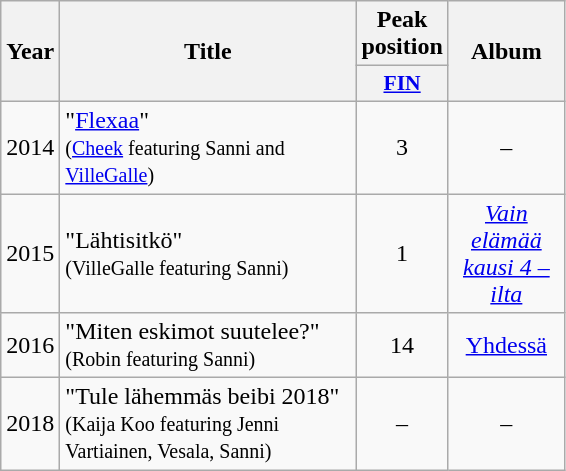<table class="wikitable">
<tr>
<th align="center" rowspan="2" width="10">Year</th>
<th align="center" rowspan="2" width="190">Title</th>
<th align="center" colspan="1" width="20">Peak position</th>
<th align="center" rowspan="2" width="70">Album</th>
</tr>
<tr>
<th scope="col" style="width:3em;font-size:90%;"><a href='#'>FIN</a><br></th>
</tr>
<tr>
<td style="text-align:center;">2014</td>
<td>"<a href='#'>Flexaa</a>" <br><small>(<a href='#'>Cheek</a> featuring Sanni and <a href='#'>VilleGalle</a>)</small></td>
<td style="text-align:center;">3</td>
<td style="text-align:center;">–</td>
</tr>
<tr>
<td style="text-align:center;">2015</td>
<td>"Lähtisitkö" <br><small>(VilleGalle featuring Sanni)</small></td>
<td style="text-align:center;">1</td>
<td style="text-align:center;"><em><a href='#'>Vain elämää kausi 4 – ilta</a></em></td>
</tr>
<tr>
<td style="text-align:center;">2016</td>
<td>"Miten eskimot suutelee?" <br><small>(Robin featuring Sanni)</small></td>
<td style="text-align:center;">14</td>
<td style="text-align:center;"><a href='#'>Yhdessä</a></td>
</tr>
<tr>
<td>2018</td>
<td>"Tule lähemmäs beibi 2018"<br><small>(Kaija Koo featuring Jenni Vartiainen, Vesala, Sanni)</small></td>
<td style="text-align:center;">–</td>
<td style="text-align:center;">–</td>
</tr>
</table>
